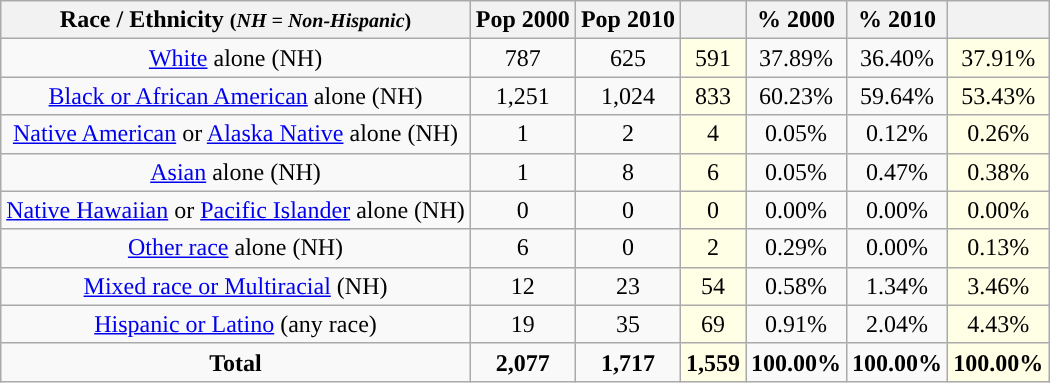<table class="wikitable" style="text-align:center;">
<tr>
<th>Race / Ethnicity <small>(<em>NH = Non-Hispanic</em>)</small></th>
<th>Pop 2000</th>
<th>Pop 2010</th>
<th></th>
<th>% 2000</th>
<th>% 2010</th>
<th></th>
</tr>
<tr>
<td><a href='#'>White</a> alone (NH)</td>
<td>787</td>
<td>625</td>
<td style='background: #ffffe6;'>591</td>
<td>37.89%</td>
<td>36.40%</td>
<td style='background: #ffffe6;'>37.91%</td>
</tr>
<tr>
<td><a href='#'>Black or African American</a> alone (NH)</td>
<td>1,251</td>
<td>1,024</td>
<td style='background: #ffffe6;'>833</td>
<td>60.23%</td>
<td>59.64%</td>
<td style='background: #ffffe6;'>53.43%</td>
</tr>
<tr>
<td><a href='#'>Native American</a> or <a href='#'>Alaska Native</a> alone (NH)</td>
<td>1</td>
<td>2</td>
<td style='background: #ffffe6;'>4</td>
<td>0.05%</td>
<td>0.12%</td>
<td style='background: #ffffe6;'>0.26%</td>
</tr>
<tr>
<td><a href='#'>Asian</a> alone (NH)</td>
<td>1</td>
<td>8</td>
<td style='background: #ffffe6;'>6</td>
<td>0.05%</td>
<td>0.47%</td>
<td style='background: #ffffe6;'>0.38%</td>
</tr>
<tr>
<td><a href='#'>Native Hawaiian</a> or <a href='#'>Pacific Islander</a> alone (NH)</td>
<td>0</td>
<td>0</td>
<td style='background: #ffffe6;'>0</td>
<td>0.00%</td>
<td>0.00%</td>
<td style='background: #ffffe6;'>0.00%</td>
</tr>
<tr>
<td><a href='#'>Other race</a> alone (NH)</td>
<td>6</td>
<td>0</td>
<td style='background: #ffffe6;'>2</td>
<td>0.29%</td>
<td>0.00%</td>
<td style='background: #ffffe6;'>0.13%</td>
</tr>
<tr>
<td><a href='#'>Mixed race or Multiracial</a> (NH)</td>
<td>12</td>
<td>23</td>
<td style='background: #ffffe6;'>54</td>
<td>0.58%</td>
<td>1.34%</td>
<td style='background: #ffffe6;'>3.46%</td>
</tr>
<tr>
<td><a href='#'>Hispanic or Latino</a> (any race)</td>
<td>19</td>
<td>35</td>
<td style='background: #ffffe6;'>69</td>
<td>0.91%</td>
<td>2.04%</td>
<td style='background: #ffffe6;'>4.43%</td>
</tr>
<tr>
<td><strong>Total</strong></td>
<td><strong>2,077</strong></td>
<td><strong>1,717</strong></td>
<td style='background: #ffffe6;'><strong>1,559</strong></td>
<td><strong>100.00%</strong></td>
<td><strong>100.00%</strong></td>
<td style='background: #ffffe6;'><strong>100.00%</strong></td>
</tr>
</table>
